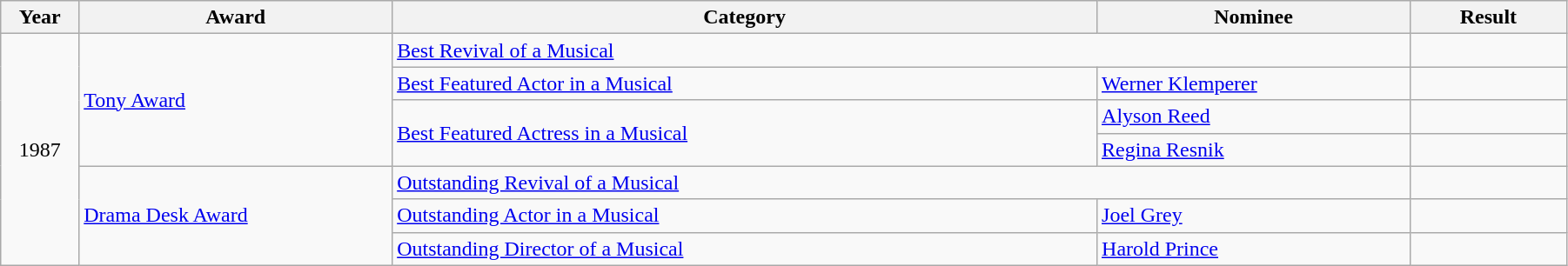<table class="wikitable" style="width:95%;">
<tr>
<th style="width:5%;">Year</th>
<th style="width:20%;">Award</th>
<th style="width:45%;">Category</th>
<th style="width:20%;">Nominee</th>
<th style="width:10%;">Result</th>
</tr>
<tr>
<td rowspan="7" style="text-align:center;">1987</td>
<td rowspan="4"><a href='#'>Tony Award</a></td>
<td colspan="2"><a href='#'>Best Revival of a Musical</a></td>
<td></td>
</tr>
<tr>
<td><a href='#'>Best Featured Actor in a Musical</a></td>
<td><a href='#'>Werner Klemperer</a></td>
<td></td>
</tr>
<tr>
<td rowspan="2"><a href='#'>Best Featured Actress in a Musical</a></td>
<td><a href='#'>Alyson Reed</a></td>
<td></td>
</tr>
<tr>
<td><a href='#'>Regina Resnik</a></td>
<td></td>
</tr>
<tr>
<td rowspan="3"><a href='#'>Drama Desk Award</a></td>
<td colspan="2"><a href='#'>Outstanding Revival of a Musical</a></td>
<td></td>
</tr>
<tr>
<td><a href='#'>Outstanding Actor in a Musical</a></td>
<td><a href='#'>Joel Grey</a></td>
<td></td>
</tr>
<tr>
<td><a href='#'>Outstanding Director of a Musical</a></td>
<td><a href='#'>Harold Prince</a></td>
<td></td>
</tr>
</table>
